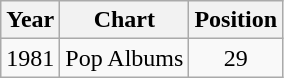<table class="wikitable">
<tr>
<th>Year</th>
<th>Chart</th>
<th>Position</th>
</tr>
<tr>
<td>1981</td>
<td>Pop Albums</td>
<td align="center">29</td>
</tr>
</table>
